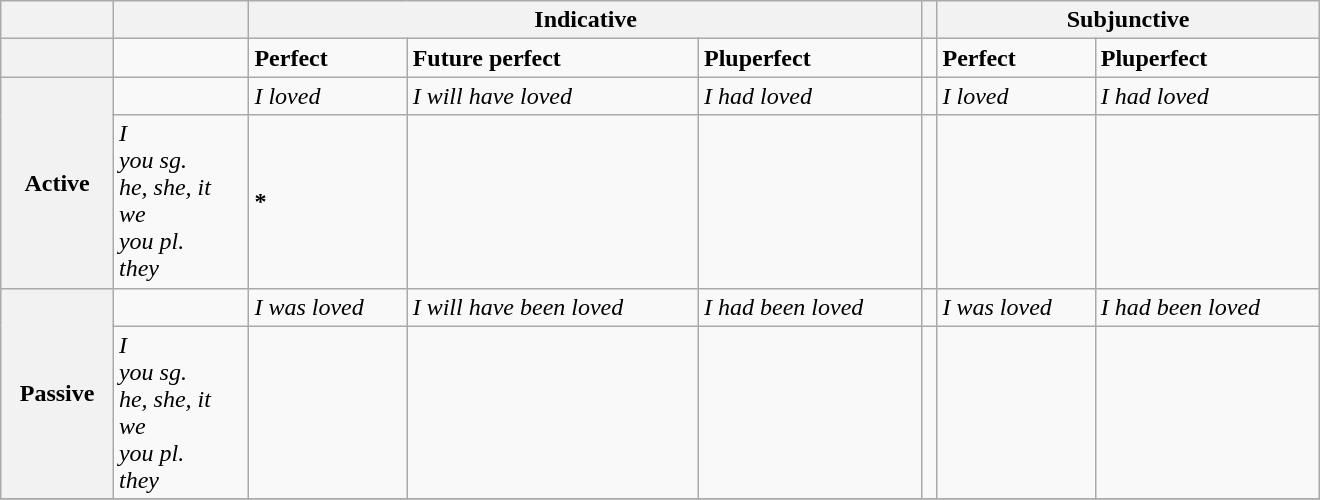<table class="wikitable" style="width: 55em;">
<tr>
<th></th>
<th></th>
<th colspan="3">Indicative</th>
<th></th>
<th colspan="2">Subjunctive</th>
</tr>
<tr>
<th></th>
<td></td>
<td><strong>Perfect</strong></td>
<td><strong>Future perfect</strong></td>
<td><strong>Pluperfect</strong></td>
<td></td>
<td><strong>Perfect</strong></td>
<td><strong>Pluperfect</strong></td>
</tr>
<tr>
<th rowspan=2>Active</th>
<td></td>
<td><em>I loved</em></td>
<td><em>I will have loved</em></td>
<td><em>I had loved</em></td>
<td></td>
<td><em>I loved</em></td>
<td><em>I had loved</em></td>
</tr>
<tr>
<td><em>I<br>you sg.<br>he, she, it<br>we<br>you pl.<br>they</em></td>
<td><strong>*</strong></td>
<td><strong></strong></td>
<td><strong></strong></td>
<td></td>
<td><strong></strong></td>
<td><strong></strong></td>
</tr>
<tr>
<th rowspan=2>Passive</th>
<td></td>
<td><em>I was loved</em></td>
<td><em>I will have been loved</em></td>
<td><em>I had been loved</em></td>
<td></td>
<td><em>I was loved</em></td>
<td><em>I had been loved</em></td>
</tr>
<tr>
<td><em>I<br>you sg.<br>he, she, it<br>we<br>you pl.<br>they</em></td>
<td><strong></strong></td>
<td><strong></strong></td>
<td><strong></strong></td>
<td></td>
<td><strong></strong></td>
<td><strong></strong></td>
</tr>
<tr>
</tr>
</table>
